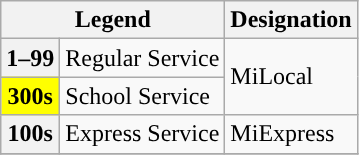<table class=wikitable align="center"|>
<tr>
<th colspan=2>Legend</th>
<th>Designation</th>
</tr>
<tr>
<th style="background:#">1–99</th>
<td>Regular Service</td>
<td rowspan=2>MiLocal</td>
</tr>
<tr>
<th style="background:yellow; color:black" align="center">300s</th>
<td>School Service</td>
</tr>
<tr>
<th style="background:#">100s</th>
<td>Express Service</td>
<td>MiExpress</td>
</tr>
<tr>
</tr>
</table>
